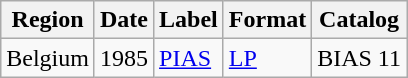<table class="wikitable">
<tr>
<th>Region</th>
<th>Date</th>
<th>Label</th>
<th>Format</th>
<th>Catalog</th>
</tr>
<tr>
<td>Belgium</td>
<td>1985</td>
<td><a href='#'>PIAS</a></td>
<td><a href='#'>LP</a></td>
<td>BIAS 11</td>
</tr>
</table>
